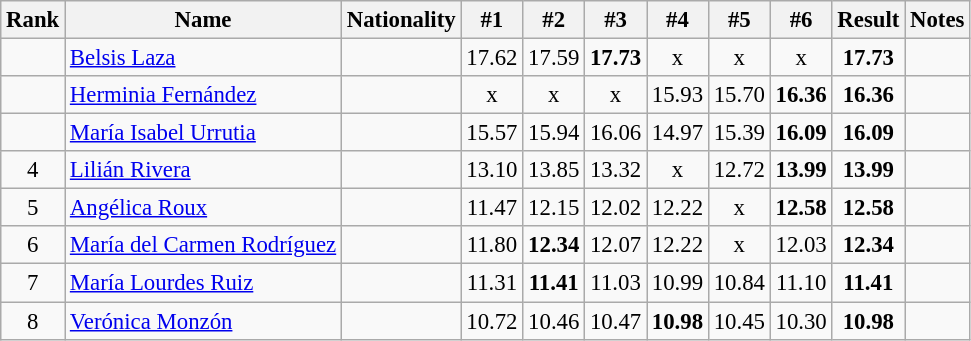<table class="wikitable sortable" style="text-align:center;font-size:95%">
<tr>
<th>Rank</th>
<th>Name</th>
<th>Nationality</th>
<th>#1</th>
<th>#2</th>
<th>#3</th>
<th>#4</th>
<th>#5</th>
<th>#6</th>
<th>Result</th>
<th>Notes</th>
</tr>
<tr>
<td></td>
<td align=left><a href='#'>Belsis Laza</a></td>
<td align=left></td>
<td>17.62</td>
<td>17.59</td>
<td><strong>17.73</strong></td>
<td>x</td>
<td>x</td>
<td>x</td>
<td><strong>17.73</strong></td>
<td></td>
</tr>
<tr>
<td></td>
<td align=left><a href='#'>Herminia Fernández</a></td>
<td align=left></td>
<td>x</td>
<td>x</td>
<td>x</td>
<td>15.93</td>
<td>15.70</td>
<td><strong>16.36</strong></td>
<td><strong>16.36</strong></td>
<td></td>
</tr>
<tr>
<td></td>
<td align=left><a href='#'>María Isabel Urrutia</a></td>
<td align=left></td>
<td>15.57</td>
<td>15.94</td>
<td>16.06</td>
<td>14.97</td>
<td>15.39</td>
<td><strong>16.09</strong></td>
<td><strong>16.09</strong></td>
<td></td>
</tr>
<tr>
<td>4</td>
<td align=left><a href='#'>Lilián Rivera</a></td>
<td align=left></td>
<td>13.10</td>
<td>13.85</td>
<td>13.32</td>
<td>x</td>
<td>12.72</td>
<td><strong>13.99</strong></td>
<td><strong>13.99</strong></td>
<td></td>
</tr>
<tr>
<td>5</td>
<td align=left><a href='#'>Angélica Roux</a></td>
<td align=left></td>
<td>11.47</td>
<td>12.15</td>
<td>12.02</td>
<td>12.22</td>
<td>x</td>
<td><strong>12.58</strong></td>
<td><strong>12.58</strong></td>
<td></td>
</tr>
<tr>
<td>6</td>
<td align=left><a href='#'>María del Carmen Rodríguez</a></td>
<td align=left></td>
<td>11.80</td>
<td><strong>12.34</strong></td>
<td>12.07</td>
<td>12.22</td>
<td>x</td>
<td>12.03</td>
<td><strong>12.34</strong></td>
<td></td>
</tr>
<tr>
<td>7</td>
<td align=left><a href='#'>María Lourdes Ruiz</a></td>
<td align=left></td>
<td>11.31</td>
<td><strong>11.41</strong></td>
<td>11.03</td>
<td>10.99</td>
<td>10.84</td>
<td>11.10</td>
<td><strong>11.41</strong></td>
<td></td>
</tr>
<tr>
<td>8</td>
<td align=left><a href='#'>Verónica Monzón</a></td>
<td align=left></td>
<td>10.72</td>
<td>10.46</td>
<td>10.47</td>
<td><strong>10.98</strong></td>
<td>10.45</td>
<td>10.30</td>
<td><strong>10.98</strong></td>
<td></td>
</tr>
</table>
